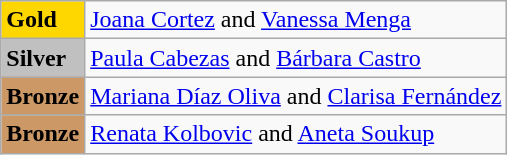<table class="wikitable">
<tr>
<td bgcolor="gold"><strong>Gold</strong></td>
<td> <a href='#'>Joana Cortez</a> and <a href='#'>Vanessa Menga</a></td>
</tr>
<tr>
<td bgcolor="silver"><strong>Silver</strong></td>
<td> <a href='#'>Paula Cabezas</a> and <a href='#'>Bárbara Castro</a></td>
</tr>
<tr>
<td bgcolor="CC9966"><strong>Bronze</strong></td>
<td> <a href='#'>Mariana Díaz Oliva</a> and <a href='#'>Clarisa Fernández</a></td>
</tr>
<tr>
<td bgcolor="CC9966"><strong>Bronze</strong></td>
<td> <a href='#'>Renata Kolbovic</a> and <a href='#'>Aneta Soukup</a></td>
</tr>
</table>
